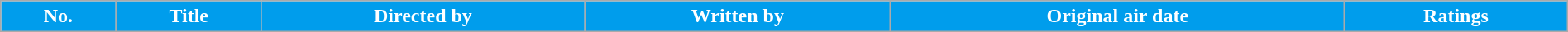<table class="wikitable plainrowheaders" style="width:100%;">
<tr style="color:white">
<th style="background: #009DEC;">No.</th>
<th style="background: #009DEC;">Title</th>
<th style="background: #009DEC;">Directed by</th>
<th style="background: #009DEC;">Written by</th>
<th style="background: #009DEC;">Original air date</th>
<th style="background: #009DEC;">Ratings<br>

</th>
</tr>
</table>
